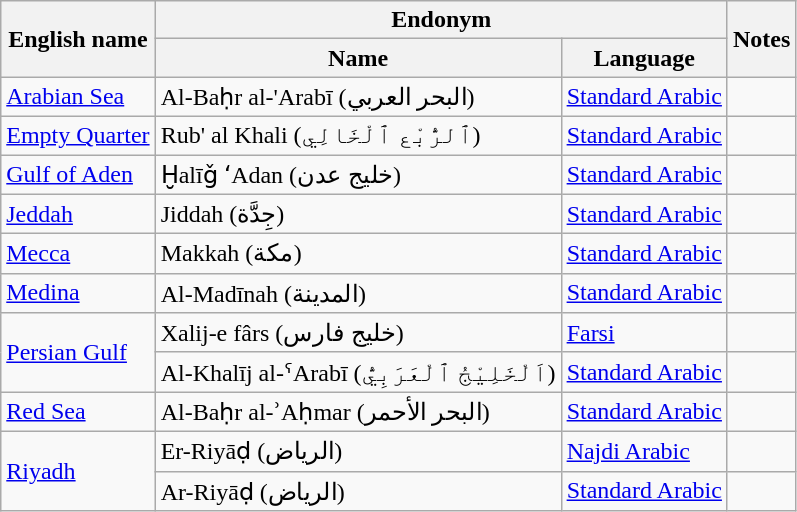<table class="wikitable sortable mw-collapsible">
<tr>
<th rowspan="2">English name</th>
<th colspan="2">Endonym</th>
<th rowspan="2">Notes</th>
</tr>
<tr>
<th>Name</th>
<th>Language</th>
</tr>
<tr>
<td><a href='#'>Arabian Sea</a></td>
<td>Al-Baḥr al-'Arabī (البحر العربي)</td>
<td><a href='#'>Standard Arabic</a></td>
<td></td>
</tr>
<tr>
<td><a href='#'>Empty Quarter</a></td>
<td>Rub' al Khali (ٱلرُّبْع ٱلْخَالِي)</td>
<td><a href='#'>Standard Arabic</a></td>
<td></td>
</tr>
<tr>
<td><a href='#'>Gulf of Aden</a></td>
<td>Ḫalīǧ ʻAdan (خليج عدن)</td>
<td><a href='#'>Standard Arabic</a></td>
<td></td>
</tr>
<tr>
<td><a href='#'>Jeddah</a></td>
<td>Jiddah (جِدَّة)</td>
<td><a href='#'>Standard Arabic</a></td>
<td></td>
</tr>
<tr>
<td><a href='#'>Mecca</a></td>
<td>Makkah (مکة)</td>
<td><a href='#'>Standard Arabic</a></td>
<td></td>
</tr>
<tr>
<td><a href='#'>Medina</a></td>
<td>Al-Madīnah (المدينة)</td>
<td><a href='#'>Standard Arabic</a></td>
<td></td>
</tr>
<tr>
<td rowspan="2"><a href='#'>Persian Gulf</a></td>
<td>Xalij-e fârs (خلیج فارس)</td>
<td><a href='#'>Farsi</a></td>
<td></td>
</tr>
<tr>
<td>Al-Khalīj al-ˁArabī (اَلْخَلِيْجُ ٱلْعَرَبِيُّ)</td>
<td><a href='#'>Standard Arabic</a></td>
<td></td>
</tr>
<tr>
<td><a href='#'>Red Sea</a></td>
<td>Al-Baḥr al-ʾAḥmar (البحر الأحمر)</td>
<td><a href='#'>Standard Arabic</a></td>
<td></td>
</tr>
<tr>
<td rowspan="2"><a href='#'>Riyadh</a></td>
<td>Er-Riyāḍ (الرياض)</td>
<td><a href='#'>Najdi Arabic</a></td>
<td></td>
</tr>
<tr>
<td>Ar-Riyāḍ (الرياض)</td>
<td><a href='#'>Standard Arabic</a></td>
<td></td>
</tr>
</table>
